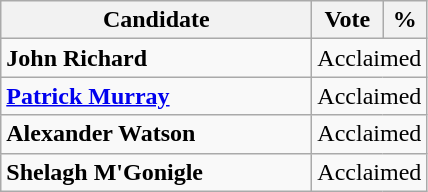<table class="wikitable">
<tr>
<th bgcolor="#DDDDFF" width="200px">Candidate</th>
<th bgcolor="#DDDDFF">Vote</th>
<th bgcolor="#DDDDFF">%</th>
</tr>
<tr>
<td><strong>John Richard</strong></td>
<td colspan="2">Acclaimed</td>
</tr>
<tr>
<td><strong><a href='#'>Patrick Murray</a></strong></td>
<td colspan="2">Acclaimed</td>
</tr>
<tr>
<td><strong>Alexander Watson</strong></td>
<td colspan="2">Acclaimed</td>
</tr>
<tr>
<td><strong>Shelagh M'Gonigle</strong></td>
<td colspan="2">Acclaimed</td>
</tr>
</table>
